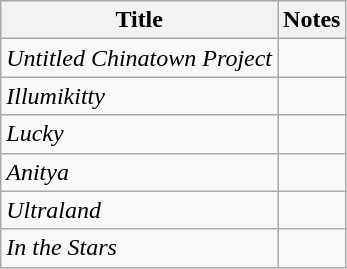<table class="wikitable">
<tr>
<th>Title</th>
<th>Notes</th>
</tr>
<tr>
<td><em>Untitled Chinatown Project</em></td>
<td></td>
</tr>
<tr>
<td><em>Illumikitty</em></td>
<td></td>
</tr>
<tr>
<td><em>Lucky</em></td>
<td></td>
</tr>
<tr>
<td><em>Anitya</em></td>
<td></td>
</tr>
<tr>
<td><em>Ultraland</em></td>
<td></td>
</tr>
<tr>
<td><em>In the Stars</em></td>
<td></td>
</tr>
</table>
